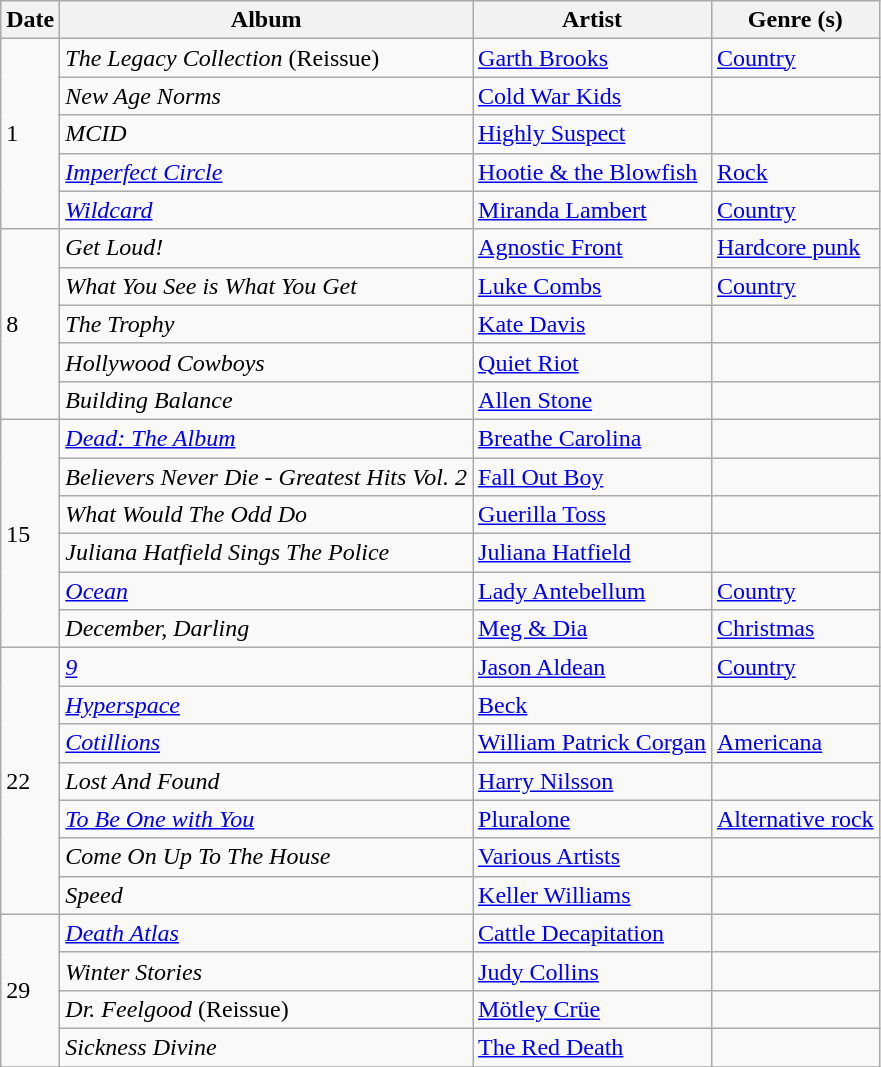<table class="wikitable">
<tr>
<th>Date</th>
<th>Album</th>
<th>Artist</th>
<th>Genre (s)</th>
</tr>
<tr>
<td rowspan="5">1</td>
<td><em>The Legacy Collection</em> (Reissue)</td>
<td><a href='#'>Garth Brooks</a></td>
<td><a href='#'>Country</a></td>
</tr>
<tr>
<td><em>New Age Norms</em></td>
<td><a href='#'>Cold War Kids</a></td>
<td></td>
</tr>
<tr>
<td><em>MCID</em></td>
<td><a href='#'>Highly Suspect</a></td>
<td></td>
</tr>
<tr>
<td><em><a href='#'>Imperfect Circle</a></em></td>
<td><a href='#'>Hootie & the Blowfish</a></td>
<td><a href='#'>Rock</a></td>
</tr>
<tr>
<td><em><a href='#'>Wildcard</a></em></td>
<td><a href='#'>Miranda Lambert</a></td>
<td><a href='#'>Country</a></td>
</tr>
<tr>
<td rowspan="5">8</td>
<td><em>Get Loud!</em></td>
<td><a href='#'>Agnostic Front</a></td>
<td><a href='#'>Hardcore punk</a></td>
</tr>
<tr>
<td><em>What You See is What You Get</em></td>
<td><a href='#'>Luke Combs</a></td>
<td><a href='#'>Country</a></td>
</tr>
<tr>
<td><em>The Trophy</em></td>
<td><a href='#'>Kate Davis</a></td>
<td></td>
</tr>
<tr>
<td><em>Hollywood Cowboys</em></td>
<td><a href='#'>Quiet Riot</a></td>
<td></td>
</tr>
<tr>
<td><em>Building Balance</em></td>
<td><a href='#'>Allen Stone</a></td>
<td></td>
</tr>
<tr>
<td rowspan="6">15</td>
<td><em><a href='#'>Dead: The Album</a></em></td>
<td><a href='#'>Breathe Carolina</a></td>
<td></td>
</tr>
<tr>
<td><em>Believers Never Die - Greatest Hits Vol. 2</em></td>
<td><a href='#'>Fall Out Boy</a></td>
<td></td>
</tr>
<tr>
<td><em>What Would The Odd Do</em></td>
<td><a href='#'>Guerilla Toss</a></td>
<td></td>
</tr>
<tr>
<td><em>Juliana Hatfield Sings The Police</em></td>
<td><a href='#'>Juliana Hatfield</a></td>
<td></td>
</tr>
<tr>
<td><em><a href='#'>Ocean</a></em></td>
<td><a href='#'>Lady Antebellum</a></td>
<td><a href='#'>Country</a></td>
</tr>
<tr>
<td><em>December, Darling</em></td>
<td><a href='#'>Meg & Dia</a></td>
<td><a href='#'>Christmas</a></td>
</tr>
<tr>
<td rowspan="7">22</td>
<td><em><a href='#'>9</a></em></td>
<td><a href='#'>Jason Aldean</a></td>
<td><a href='#'>Country</a></td>
</tr>
<tr>
<td><em><a href='#'>Hyperspace</a></em></td>
<td><a href='#'>Beck</a></td>
<td></td>
</tr>
<tr>
<td><em><a href='#'>Cotillions</a></em></td>
<td><a href='#'>William Patrick Corgan</a></td>
<td><a href='#'>Americana</a></td>
</tr>
<tr>
<td><em>Lost And Found</em></td>
<td><a href='#'>Harry Nilsson</a></td>
<td></td>
</tr>
<tr>
<td><em><a href='#'>To Be One with You</a></em></td>
<td><a href='#'>Pluralone</a></td>
<td><a href='#'>Alternative rock</a></td>
</tr>
<tr>
<td><em>Come On Up To The House</em></td>
<td><a href='#'>Various Artists</a></td>
<td></td>
</tr>
<tr>
<td><em>Speed</em></td>
<td><a href='#'>Keller Williams</a></td>
<td></td>
</tr>
<tr>
<td rowspan="4">29</td>
<td><em><a href='#'>Death Atlas</a></em></td>
<td><a href='#'>Cattle Decapitation</a></td>
<td></td>
</tr>
<tr>
<td><em>Winter Stories</em></td>
<td><a href='#'>Judy Collins</a></td>
<td></td>
</tr>
<tr>
<td><em>Dr. Feelgood</em> (Reissue)</td>
<td><a href='#'>Mötley Crüe</a></td>
<td></td>
</tr>
<tr>
<td><em>Sickness Divine</em></td>
<td><a href='#'>The Red Death</a></td>
<td></td>
</tr>
<tr>
</tr>
</table>
